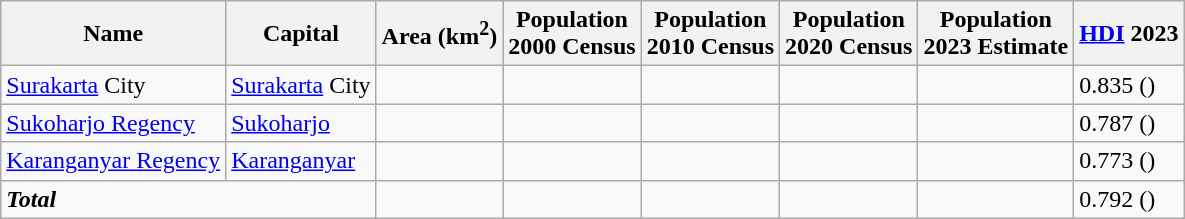<table class="wikitable sortable" style="margin-bottom: 0;">
<tr>
<th>Name</th>
<th>Capital</th>
<th>Area (km<sup>2</sup>)</th>
<th>Population<br>2000 Census</th>
<th>Population<br>2010 Census</th>
<th>Population<br>2020 Census</th>
<th>Population<br>2023 Estimate </th>
<th><a href='#'>HDI</a> 2023</th>
</tr>
<tr>
<td><a href='#'>Surakarta</a> City</td>
<td><a href='#'>Surakarta</a> City</td>
<td align="right"></td>
<td align="right"></td>
<td align="right"></td>
<td align="right"></td>
<td align="right"></td>
<td>0.835 ()</td>
</tr>
<tr>
<td><a href='#'>Sukoharjo Regency</a></td>
<td><a href='#'>Sukoharjo</a></td>
<td align="right"></td>
<td align="right"></td>
<td align="right"></td>
<td align="right"></td>
<td align="right"></td>
<td>0.787 ()</td>
</tr>
<tr>
<td><a href='#'>Karanganyar Regency</a></td>
<td><a href='#'>Karanganyar</a></td>
<td align="right"></td>
<td align="right"></td>
<td align="right"></td>
<td align="right"></td>
<td align="right"></td>
<td>0.773 ()</td>
</tr>
<tr>
<td scope="col" colspan="2"><strong><em>Total</em></strong></td>
<td align="right"></td>
<td align="right"></td>
<td align="right"></td>
<td align="right"></td>
<td align="right"></td>
<td>0.792 ()</td>
</tr>
</table>
